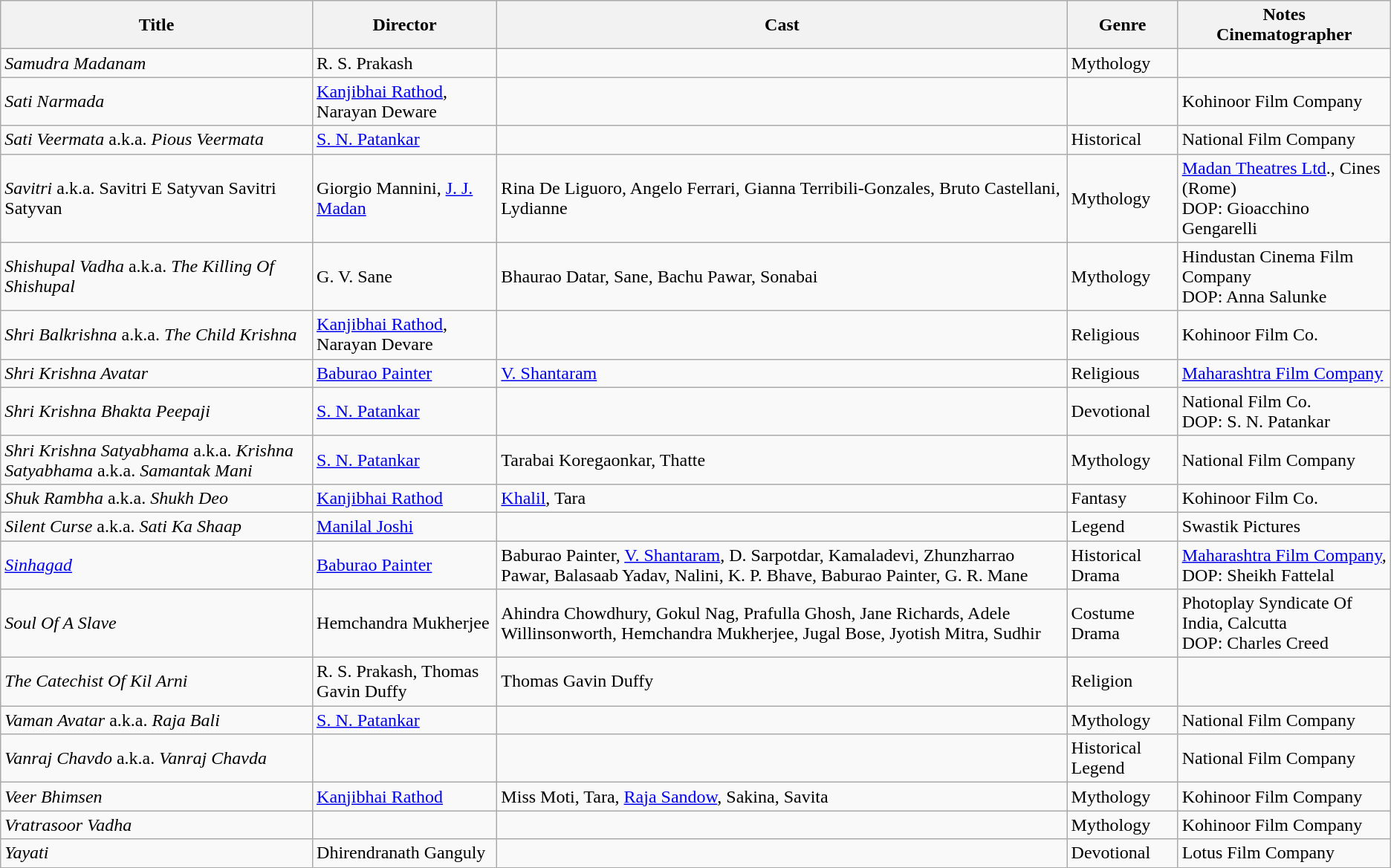<table class="wikitable">
<tr>
<th>Title</th>
<th>Director</th>
<th>Cast</th>
<th>Genre</th>
<th>Notes<br>Cinematographer</th>
</tr>
<tr>
<td><em>Samudra Madanam</em></td>
<td>R. S. Prakash</td>
<td></td>
<td>Mythology</td>
<td></td>
</tr>
<tr>
<td><em>Sati Narmada</em></td>
<td><a href='#'>Kanjibhai Rathod</a>, Narayan Deware</td>
<td></td>
<td></td>
<td>Kohinoor Film Company</td>
</tr>
<tr>
<td><em>Sati Veermata</em> a.k.a. <em>Pious Veermata</em></td>
<td><a href='#'>S. N. Patankar</a></td>
<td></td>
<td>Historical</td>
<td>National Film Company</td>
</tr>
<tr>
<td><em>Savitri</em> a.k.a. Savitri E Satyvan   Savitri Satyvan</td>
<td>Giorgio Mannini, <a href='#'>J. J. Madan</a></td>
<td>Rina De Liguoro, Angelo Ferrari, Gianna Terribili-Gonzales, Bruto Castellani, Lydianne</td>
<td>Mythology</td>
<td><a href='#'>Madan Theatres Ltd</a>., Cines (Rome)<br>DOP: Gioacchino Gengarelli</td>
</tr>
<tr>
<td><em>Shishupal Vadha</em> a.k.a. <em>The Killing Of Shishupal</em></td>
<td>G. V. Sane</td>
<td>Bhaurao Datar, Sane, Bachu Pawar, Sonabai</td>
<td>Mythology</td>
<td>Hindustan Cinema Film Company<br>DOP: Anna Salunke</td>
</tr>
<tr>
<td><em>Shri Balkrishna</em> a.k.a. <em>The Child Krishna</em></td>
<td><a href='#'>Kanjibhai Rathod</a>, Narayan Devare</td>
<td></td>
<td>Religious</td>
<td>Kohinoor Film Co.</td>
</tr>
<tr>
<td><em>Shri Krishna Avatar</em></td>
<td><a href='#'>Baburao Painter</a></td>
<td><a href='#'>V. Shantaram</a></td>
<td>Religious</td>
<td><a href='#'>Maharashtra Film Company</a></td>
</tr>
<tr>
<td><em>Shri Krishna Bhakta Peepaji</em></td>
<td><a href='#'>S. N. Patankar</a></td>
<td></td>
<td>Devotional</td>
<td>National Film Co.<br>DOP: S. N. Patankar</td>
</tr>
<tr>
<td><em>Shri Krishna Satyabhama</em> a.k.a. <em>Krishna Satyabhama</em> a.k.a. <em>Samantak Mani</em></td>
<td><a href='#'>S. N. Patankar</a></td>
<td>Tarabai Koregaonkar, Thatte</td>
<td>Mythology</td>
<td>National Film Company</td>
</tr>
<tr>
<td><em>Shuk Rambha</em> a.k.a. <em>Shukh Deo</em></td>
<td><a href='#'>Kanjibhai Rathod</a></td>
<td><a href='#'>Khalil</a>, Tara</td>
<td>Fantasy</td>
<td>Kohinoor Film Co.</td>
</tr>
<tr>
<td><em>Silent Curse</em> a.k.a. <em>Sati Ka Shaap</em></td>
<td><a href='#'>Manilal Joshi</a></td>
<td></td>
<td>Legend</td>
<td>Swastik Pictures</td>
</tr>
<tr>
<td><em><a href='#'>Sinhagad</a></em></td>
<td><a href='#'>Baburao Painter</a></td>
<td>Baburao Painter, <a href='#'>V. Shantaram</a>, D. Sarpotdar, Kamaladevi, Zhunzharrao Pawar, Balasaab Yadav, Nalini, K. P. Bhave, Baburao Painter, G. R. Mane</td>
<td>Historical Drama</td>
<td><a href='#'>Maharashtra Film Company</a>,<br>DOP: Sheikh Fattelal</td>
</tr>
<tr>
<td><em>Soul Of A Slave</em></td>
<td>Hemchandra Mukherjee</td>
<td>Ahindra Chowdhury, Gokul Nag, Prafulla Ghosh, Jane Richards, Adele Willinsonworth, Hemchandra Mukherjee,  Jugal Bose, Jyotish Mitra, Sudhir</td>
<td>Costume Drama</td>
<td>Photoplay Syndicate Of India, Calcutta<br>DOP: Charles Creed</td>
</tr>
<tr>
<td><em>The Catechist Of Kil Arni</em></td>
<td>R. S. Prakash, Thomas Gavin Duffy</td>
<td>Thomas Gavin Duffy</td>
<td>Religion</td>
<td></td>
</tr>
<tr>
<td><em>Vaman Avatar</em> a.k.a. <em>Raja Bali</em></td>
<td><a href='#'>S. N. Patankar</a></td>
<td></td>
<td>Mythology</td>
<td>National Film Company</td>
</tr>
<tr>
<td><em>Vanraj Chavdo</em> a.k.a. <em>Vanraj Chavda</em></td>
<td></td>
<td></td>
<td>Historical Legend</td>
<td>National Film Company</td>
</tr>
<tr>
<td><em>Veer Bhimsen</em></td>
<td><a href='#'>Kanjibhai Rathod</a></td>
<td>Miss Moti, Tara, <a href='#'>Raja Sandow</a>, Sakina, Savita</td>
<td>Mythology</td>
<td>Kohinoor Film Company</td>
</tr>
<tr>
<td><em>Vratrasoor Vadha</em></td>
<td></td>
<td></td>
<td>Mythology</td>
<td>Kohinoor Film Company</td>
</tr>
<tr>
<td><em>Yayati</em></td>
<td>Dhirendranath Ganguly</td>
<td></td>
<td>Devotional</td>
<td>Lotus Film Company</td>
</tr>
</table>
